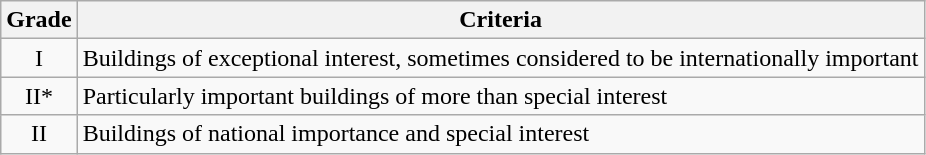<table class="wikitable">
<tr>
<th>Grade</th>
<th>Criteria</th>
</tr>
<tr>
<td align="center" >I</td>
<td>Buildings of exceptional interest, sometimes considered to be internationally important</td>
</tr>
<tr>
<td align="center" >II*</td>
<td>Particularly important buildings of more than special interest</td>
</tr>
<tr>
<td align="center" >II</td>
<td>Buildings of national importance and special interest</td>
</tr>
</table>
